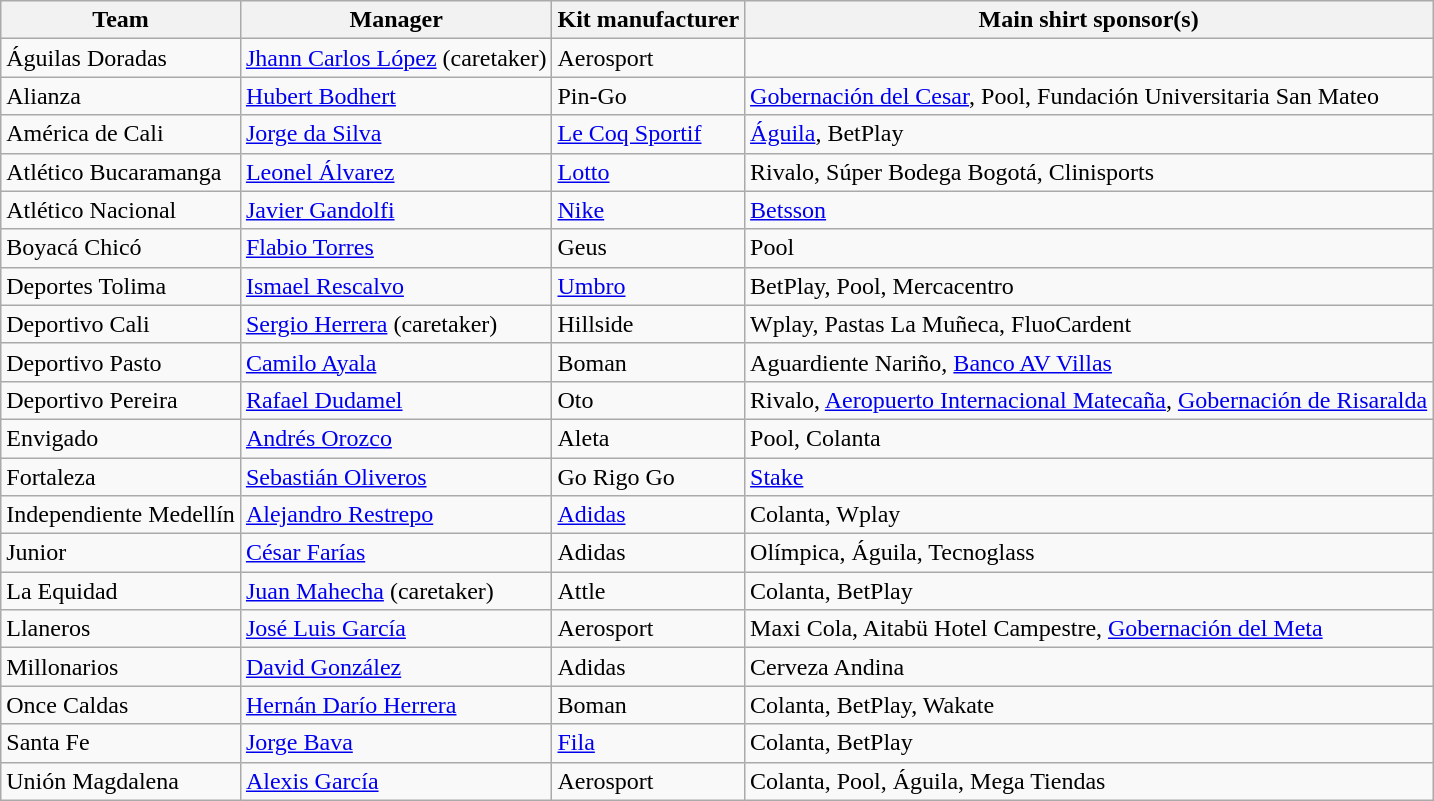<table class="wikitable sortable" style="text-align: left;">
<tr>
<th>Team</th>
<th>Manager</th>
<th>Kit manufacturer</th>
<th>Main shirt sponsor(s)</th>
</tr>
<tr>
<td>Águilas Doradas</td>
<td> <a href='#'>Jhann Carlos López</a> (caretaker)</td>
<td>Aerosport</td>
<td></td>
</tr>
<tr>
<td>Alianza</td>
<td> <a href='#'>Hubert Bodhert</a></td>
<td>Pin-Go</td>
<td><a href='#'>Gobernación del Cesar</a>, Pool, Fundación Universitaria San Mateo</td>
</tr>
<tr>
<td>América de Cali</td>
<td> <a href='#'>Jorge da Silva</a></td>
<td><a href='#'>Le Coq Sportif</a></td>
<td><a href='#'>Águila</a>, BetPlay</td>
</tr>
<tr>
<td>Atlético Bucaramanga</td>
<td> <a href='#'>Leonel Álvarez</a></td>
<td><a href='#'>Lotto</a></td>
<td>Rivalo, Súper Bodega Bogotá, Clinisports</td>
</tr>
<tr>
<td>Atlético Nacional</td>
<td> <a href='#'>Javier Gandolfi</a></td>
<td><a href='#'>Nike</a></td>
<td><a href='#'>Betsson</a></td>
</tr>
<tr>
<td>Boyacá Chicó</td>
<td> <a href='#'>Flabio Torres</a></td>
<td>Geus</td>
<td>Pool</td>
</tr>
<tr>
<td>Deportes Tolima</td>
<td> <a href='#'>Ismael Rescalvo</a></td>
<td><a href='#'>Umbro</a></td>
<td>BetPlay, Pool, Mercacentro</td>
</tr>
<tr>
<td>Deportivo Cali</td>
<td> <a href='#'>Sergio Herrera</a> (caretaker)</td>
<td>Hillside</td>
<td>Wplay, Pastas La Muñeca, FluoCardent</td>
</tr>
<tr>
<td>Deportivo Pasto</td>
<td> <a href='#'>Camilo Ayala</a></td>
<td>Boman</td>
<td>Aguardiente Nariño, <a href='#'>Banco AV Villas</a></td>
</tr>
<tr>
<td>Deportivo Pereira</td>
<td> <a href='#'>Rafael Dudamel</a></td>
<td>Oto</td>
<td>Rivalo, <a href='#'>Aeropuerto Internacional Matecaña</a>, <a href='#'>Gobernación de Risaralda</a></td>
</tr>
<tr>
<td>Envigado</td>
<td> <a href='#'>Andrés Orozco</a></td>
<td>Aleta</td>
<td>Pool, Colanta</td>
</tr>
<tr>
<td>Fortaleza</td>
<td> <a href='#'>Sebastián Oliveros</a></td>
<td>Go Rigo Go</td>
<td><a href='#'>Stake</a></td>
</tr>
<tr>
<td>Independiente Medellín</td>
<td> <a href='#'>Alejandro Restrepo</a></td>
<td><a href='#'>Adidas</a></td>
<td>Colanta, Wplay</td>
</tr>
<tr>
<td>Junior</td>
<td> <a href='#'>César Farías</a></td>
<td>Adidas</td>
<td>Olímpica, Águila, Tecnoglass</td>
</tr>
<tr>
<td>La Equidad</td>
<td> <a href='#'>Juan Mahecha</a> (caretaker)</td>
<td>Attle</td>
<td>Colanta, BetPlay</td>
</tr>
<tr>
<td>Llaneros</td>
<td> <a href='#'>José Luis García</a></td>
<td>Aerosport</td>
<td>Maxi Cola, Aitabü Hotel Campestre, <a href='#'>Gobernación del Meta</a></td>
</tr>
<tr>
<td>Millonarios</td>
<td> <a href='#'>David González</a></td>
<td>Adidas</td>
<td>Cerveza Andina</td>
</tr>
<tr>
<td>Once Caldas</td>
<td> <a href='#'>Hernán Darío Herrera</a></td>
<td>Boman</td>
<td>Colanta, BetPlay, Wakate</td>
</tr>
<tr>
<td>Santa Fe</td>
<td> <a href='#'>Jorge Bava</a></td>
<td><a href='#'>Fila</a></td>
<td>Colanta, BetPlay</td>
</tr>
<tr>
<td>Unión Magdalena</td>
<td> <a href='#'>Alexis García</a></td>
<td>Aerosport</td>
<td>Colanta, Pool, Águila, Mega Tiendas</td>
</tr>
</table>
